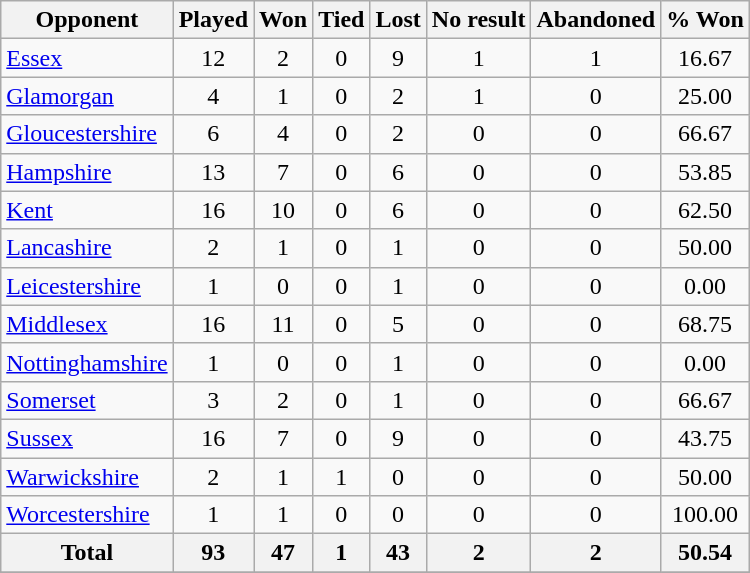<table class="sortable wikitable" style="text-align:center">
<tr>
<th>Opponent</th>
<th>Played</th>
<th>Won</th>
<th>Tied</th>
<th>Lost</th>
<th>No result</th>
<th>Abandoned</th>
<th>% Won</th>
</tr>
<tr>
<td align="left"><a href='#'>Essex</a></td>
<td>12</td>
<td>2</td>
<td>0</td>
<td>9</td>
<td>1</td>
<td>1</td>
<td>16.67</td>
</tr>
<tr>
<td align="left"><a href='#'>Glamorgan</a></td>
<td>4</td>
<td>1</td>
<td>0</td>
<td>2</td>
<td>1</td>
<td>0</td>
<td>25.00</td>
</tr>
<tr>
<td align="left"><a href='#'>Gloucestershire</a></td>
<td>6</td>
<td>4</td>
<td>0</td>
<td>2</td>
<td>0</td>
<td>0</td>
<td>66.67</td>
</tr>
<tr>
<td align="left"><a href='#'>Hampshire</a></td>
<td>13</td>
<td>7</td>
<td>0</td>
<td>6</td>
<td>0</td>
<td>0</td>
<td>53.85</td>
</tr>
<tr>
<td align="left"><a href='#'>Kent</a></td>
<td>16</td>
<td>10</td>
<td>0</td>
<td>6</td>
<td>0</td>
<td>0</td>
<td>62.50</td>
</tr>
<tr>
<td align="left"><a href='#'>Lancashire</a></td>
<td>2</td>
<td>1</td>
<td>0</td>
<td>1</td>
<td>0</td>
<td>0</td>
<td>50.00</td>
</tr>
<tr>
<td align="left"><a href='#'>Leicestershire</a></td>
<td>1</td>
<td>0</td>
<td>0</td>
<td>1</td>
<td>0</td>
<td>0</td>
<td>0.00</td>
</tr>
<tr>
<td align="left"><a href='#'>Middlesex</a></td>
<td>16</td>
<td>11</td>
<td>0</td>
<td>5</td>
<td>0</td>
<td>0</td>
<td>68.75</td>
</tr>
<tr>
<td align="left"><a href='#'>Nottinghamshire</a></td>
<td>1</td>
<td>0</td>
<td>0</td>
<td>1</td>
<td>0</td>
<td>0</td>
<td>0.00</td>
</tr>
<tr>
<td align="left"><a href='#'>Somerset</a></td>
<td>3</td>
<td>2</td>
<td>0</td>
<td>1</td>
<td>0</td>
<td>0</td>
<td>66.67</td>
</tr>
<tr>
<td align="left"><a href='#'>Sussex</a></td>
<td>16</td>
<td>7</td>
<td>0</td>
<td>9</td>
<td>0</td>
<td>0</td>
<td>43.75</td>
</tr>
<tr>
<td align="left"><a href='#'>Warwickshire</a></td>
<td>2</td>
<td>1</td>
<td>1</td>
<td>0</td>
<td>0</td>
<td>0</td>
<td>50.00</td>
</tr>
<tr>
<td align="left"><a href='#'>Worcestershire</a></td>
<td>1</td>
<td>1</td>
<td>0</td>
<td>0</td>
<td>0</td>
<td>0</td>
<td>100.00</td>
</tr>
<tr>
<th><strong>Total</strong></th>
<th><strong>93</strong></th>
<th><strong>47</strong></th>
<th><strong>1</strong></th>
<th><strong>43</strong></th>
<th><strong>2</strong></th>
<th><strong>2</strong></th>
<th><strong>50.54</strong></th>
</tr>
<tr>
</tr>
</table>
